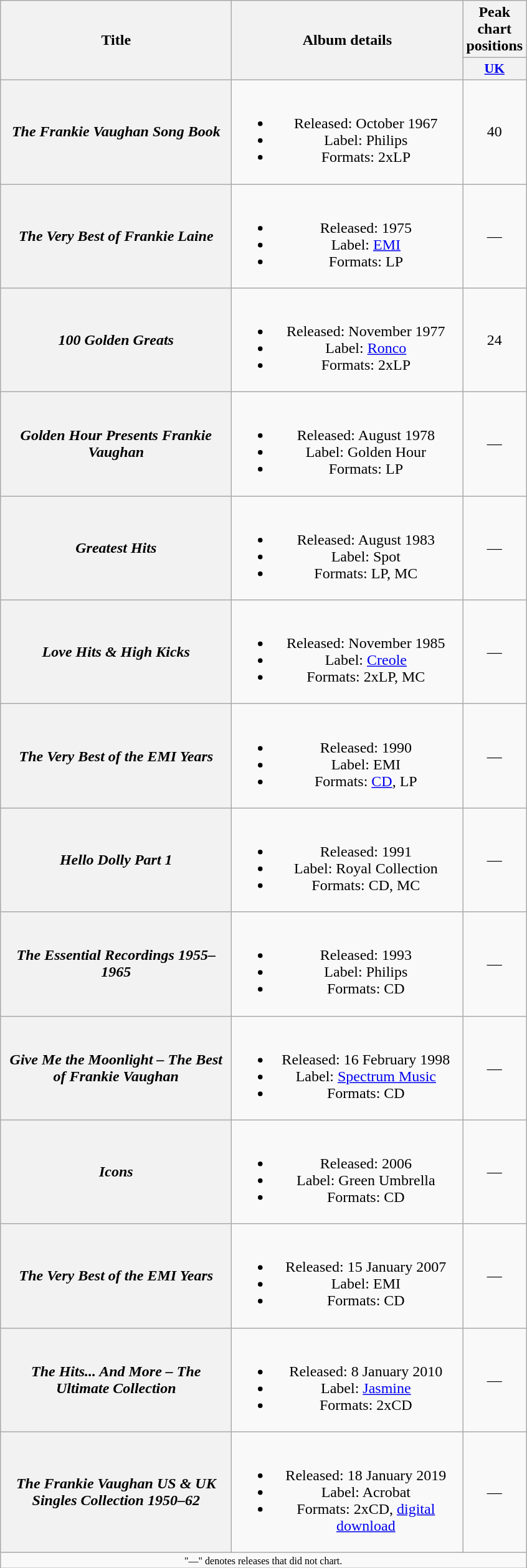<table class="wikitable plainrowheaders" style="text-align:center;">
<tr>
<th rowspan="2" scope="col" style="width:15em;">Title</th>
<th rowspan="2" scope="col" style="width:15em;">Album details</th>
<th>Peak chart<br>positions</th>
</tr>
<tr>
<th scope="col" style="width:2em;font-size:90%;"><a href='#'>UK</a><br></th>
</tr>
<tr>
<th scope="row"><em>The Frankie Vaughan Song Book</em></th>
<td><br><ul><li>Released: October 1967</li><li>Label: Philips</li><li>Formats: 2xLP</li></ul></td>
<td>40</td>
</tr>
<tr>
<th scope="row"><em>The Very Best of Frankie Laine</em></th>
<td><br><ul><li>Released: 1975</li><li>Label: <a href='#'>EMI</a></li><li>Formats: LP</li></ul></td>
<td>—</td>
</tr>
<tr>
<th scope="row"><em>100 Golden Greats</em></th>
<td><br><ul><li>Released: November 1977</li><li>Label: <a href='#'>Ronco</a></li><li>Formats: 2xLP</li></ul></td>
<td>24</td>
</tr>
<tr>
<th scope="row"><em>Golden Hour Presents Frankie Vaughan</em></th>
<td><br><ul><li>Released: August 1978</li><li>Label: Golden Hour</li><li>Formats: LP</li></ul></td>
<td>—</td>
</tr>
<tr>
<th scope="row"><em>Greatest Hits</em></th>
<td><br><ul><li>Released: August 1983</li><li>Label: Spot</li><li>Formats: LP, MC</li></ul></td>
<td>—</td>
</tr>
<tr>
<th scope="row"><em>Love Hits & High Kicks</em></th>
<td><br><ul><li>Released: November 1985</li><li>Label: <a href='#'>Creole</a></li><li>Formats: 2xLP, MC</li></ul></td>
<td>—</td>
</tr>
<tr>
<th scope="row"><em>The Very Best of the EMI Years</em></th>
<td><br><ul><li>Released: 1990</li><li>Label: EMI</li><li>Formats: <a href='#'>CD</a>, LP</li></ul></td>
<td>—</td>
</tr>
<tr>
<th scope="row"><em>Hello Dolly Part 1</em></th>
<td><br><ul><li>Released: 1991</li><li>Label: Royal Collection</li><li>Formats: CD, MC</li></ul></td>
<td>—</td>
</tr>
<tr>
<th scope="row"><em>The Essential Recordings 1955–1965</em></th>
<td><br><ul><li>Released: 1993</li><li>Label: Philips</li><li>Formats: CD</li></ul></td>
<td>—</td>
</tr>
<tr>
<th scope="row"><em>Give Me the Moonlight – The Best of Frankie Vaughan</em></th>
<td><br><ul><li>Released: 16 February 1998</li><li>Label: <a href='#'>Spectrum Music</a></li><li>Formats: CD</li></ul></td>
<td>—</td>
</tr>
<tr>
<th scope="row"><em>Icons</em></th>
<td><br><ul><li>Released: 2006</li><li>Label: Green Umbrella</li><li>Formats: CD</li></ul></td>
<td>—</td>
</tr>
<tr>
<th scope="row"><em>The Very Best of the EMI Years</em></th>
<td><br><ul><li>Released: 15 January 2007</li><li>Label: EMI</li><li>Formats: CD</li></ul></td>
<td>—</td>
</tr>
<tr>
<th scope="row"><em>The Hits... And More – The Ultimate Collection</em></th>
<td><br><ul><li>Released: 8 January 2010</li><li>Label: <a href='#'>Jasmine</a></li><li>Formats: 2xCD</li></ul></td>
<td>—</td>
</tr>
<tr>
<th scope="row"><em>The Frankie Vaughan US & UK Singles Collection 1950–62</em></th>
<td><br><ul><li>Released: 18 January 2019</li><li>Label: Acrobat</li><li>Formats: 2xCD, <a href='#'>digital download</a></li></ul></td>
<td>—</td>
</tr>
<tr>
<td colspan="3" style="font-size:8pt">"—" denotes releases that did not chart.</td>
</tr>
</table>
